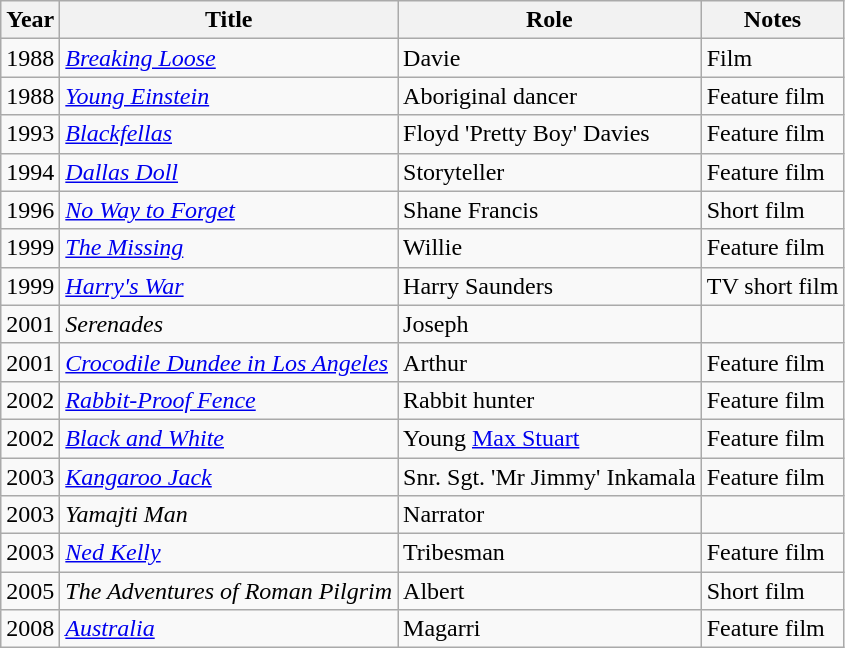<table class="wikitable">
<tr>
<th>Year</th>
<th>Title</th>
<th>Role</th>
<th>Notes</th>
</tr>
<tr>
<td>1988</td>
<td><em><a href='#'>Breaking Loose</a></em></td>
<td>Davie</td>
<td>Film</td>
</tr>
<tr>
<td>1988</td>
<td><em><a href='#'>Young Einstein</a></em></td>
<td>Aboriginal dancer</td>
<td>Feature film</td>
</tr>
<tr>
<td>1993</td>
<td><em><a href='#'>Blackfellas</a></em></td>
<td>Floyd 'Pretty Boy' Davies</td>
<td>Feature film</td>
</tr>
<tr>
<td>1994</td>
<td><em><a href='#'>Dallas Doll</a></em></td>
<td>Storyteller</td>
<td>Feature film</td>
</tr>
<tr>
<td>1996</td>
<td><em><a href='#'>No Way to Forget</a></em></td>
<td>Shane Francis</td>
<td>Short film</td>
</tr>
<tr>
<td>1999</td>
<td><em><a href='#'>The Missing</a></em></td>
<td>Willie</td>
<td>Feature film</td>
</tr>
<tr>
<td>1999</td>
<td><em><a href='#'>Harry's War</a></em></td>
<td>Harry Saunders</td>
<td>TV short film</td>
</tr>
<tr>
<td>2001</td>
<td><em>Serenades</em></td>
<td>Joseph</td>
<td></td>
</tr>
<tr>
<td>2001</td>
<td><em><a href='#'>Crocodile Dundee in Los Angeles</a></em></td>
<td>Arthur</td>
<td>Feature film</td>
</tr>
<tr>
<td>2002</td>
<td><em><a href='#'>Rabbit-Proof Fence</a></em></td>
<td>Rabbit hunter</td>
<td>Feature film</td>
</tr>
<tr>
<td>2002</td>
<td><em><a href='#'>Black and White</a></em></td>
<td>Young <a href='#'>Max Stuart</a></td>
<td>Feature film</td>
</tr>
<tr>
<td>2003</td>
<td><em><a href='#'>Kangaroo Jack</a></em></td>
<td>Snr. Sgt. 'Mr Jimmy' Inkamala</td>
<td>Feature film</td>
</tr>
<tr>
<td>2003</td>
<td><em>Yamajti Man</em></td>
<td>Narrator</td>
<td></td>
</tr>
<tr>
<td>2003</td>
<td><em><a href='#'>Ned Kelly</a></em></td>
<td>Tribesman</td>
<td>Feature film</td>
</tr>
<tr>
<td>2005</td>
<td><em>The Adventures of Roman Pilgrim</em></td>
<td>Albert</td>
<td>Short film</td>
</tr>
<tr>
<td>2008</td>
<td><em><a href='#'>Australia</a></em></td>
<td>Magarri</td>
<td>Feature film</td>
</tr>
</table>
